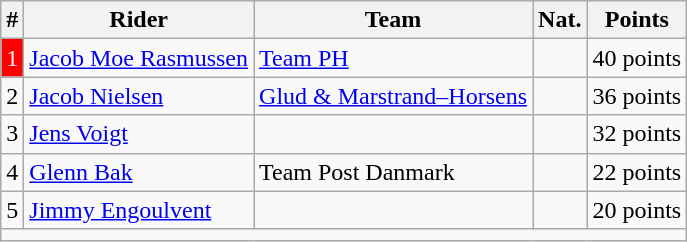<table class=wikitable>
<tr>
<th align=right>#</th>
<th>Rider</th>
<th>Team</th>
<th>Nat.</th>
<th align=right>Points</th>
</tr>
<tr>
<td align=right bgcolor=red style="color:white">1</td>
<td><a href='#'>Jacob Moe Rasmussen</a></td>
<td><a href='#'>Team PH</a></td>
<td></td>
<td align=right>40 points</td>
</tr>
<tr>
<td align=right>2</td>
<td><a href='#'>Jacob Nielsen</a></td>
<td><a href='#'>Glud & Marstrand–Horsens</a></td>
<td></td>
<td align=right>36 points</td>
</tr>
<tr>
<td align=right>3</td>
<td><a href='#'>Jens Voigt</a></td>
<td></td>
<td></td>
<td align=right>32 points</td>
</tr>
<tr>
<td align=right>4</td>
<td><a href='#'>Glenn Bak</a></td>
<td>Team Post Danmark</td>
<td></td>
<td align=right>22 points</td>
</tr>
<tr>
<td align=right>5</td>
<td><a href='#'>Jimmy Engoulvent</a></td>
<td></td>
<td></td>
<td align=right>20 points</td>
</tr>
<tr>
<td align=right colspan=5></td>
</tr>
</table>
